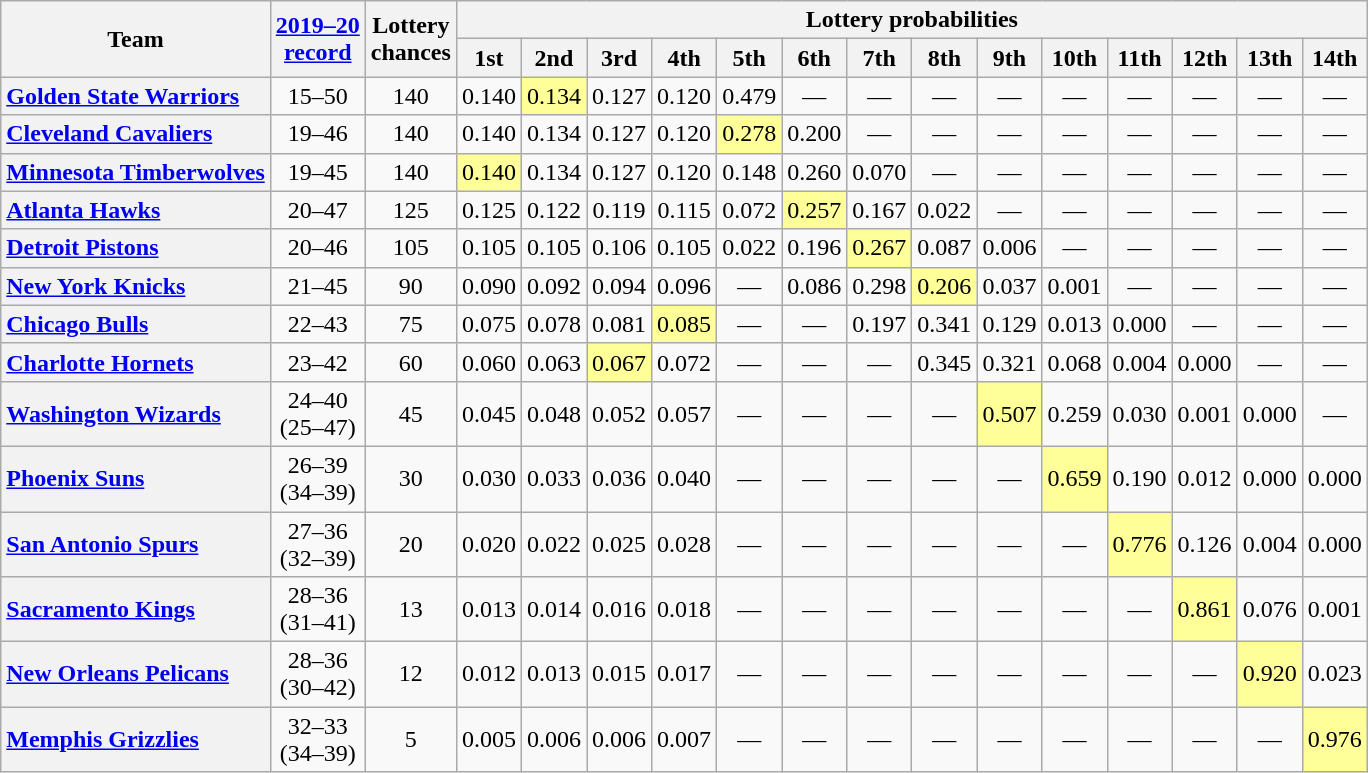<table class="wikitable plainrowheaders" style="text-align:center">
<tr>
<th scope="col" rowspan="2">Team</th>
<th scope="col" rowspan="2"><a href='#'>2019–20<br>record</a></th>
<th scope="col" rowspan="2">Lottery<br>chances</th>
<th scope="col" colspan="14">Lottery probabilities</th>
</tr>
<tr>
<th>1st</th>
<th>2nd</th>
<th>3rd</th>
<th>4th</th>
<th>5th</th>
<th>6th</th>
<th>7th</th>
<th>8th</th>
<th>9th</th>
<th>10th</th>
<th>11th</th>
<th>12th</th>
<th>13th</th>
<th>14th</th>
</tr>
<tr>
<th scope="row" style="text-align:left;"><a href='#'>Golden State Warriors</a></th>
<td>15–50</td>
<td>140</td>
<td>0.140</td>
<td style="background:#ff9; width:2em; text-align:center;">0.134</td>
<td>0.127</td>
<td>0.120</td>
<td>0.479</td>
<td>—</td>
<td>—</td>
<td>—</td>
<td>—</td>
<td>—</td>
<td>—</td>
<td>—</td>
<td>—</td>
<td>—</td>
</tr>
<tr>
<th scope="row" style="text-align:left;"><a href='#'>Cleveland Cavaliers</a></th>
<td>19–46</td>
<td>140</td>
<td>0.140</td>
<td>0.134</td>
<td>0.127</td>
<td>0.120</td>
<td style="background:#ff9; width:2em; text-align:center;">0.278</td>
<td>0.200</td>
<td>—</td>
<td>—</td>
<td>—</td>
<td>—</td>
<td>—</td>
<td>—</td>
<td>—</td>
<td>—</td>
</tr>
<tr>
<th scope="row" style="text-align:left;"><a href='#'>Minnesota Timberwolves</a></th>
<td>19–45</td>
<td>140</td>
<td style="background:#ff9; width:2em; text-align:center;">0.140</td>
<td>0.134</td>
<td>0.127</td>
<td>0.120</td>
<td>0.148</td>
<td>0.260</td>
<td>0.070</td>
<td>—</td>
<td>—</td>
<td>—</td>
<td>—</td>
<td>—</td>
<td>—</td>
<td>—</td>
</tr>
<tr>
<th scope="row" style="text-align:left;"><a href='#'>Atlanta Hawks</a></th>
<td>20–47</td>
<td>125</td>
<td>0.125</td>
<td>0.122</td>
<td>0.119</td>
<td>0.115</td>
<td>0.072</td>
<td style="background:#ff9; width:2em; text-align:center;">0.257</td>
<td>0.167</td>
<td>0.022</td>
<td>—</td>
<td>—</td>
<td>—</td>
<td>—</td>
<td>—</td>
<td>—</td>
</tr>
<tr>
<th scope="row" style="text-align:left;"><a href='#'>Detroit Pistons</a></th>
<td>20–46</td>
<td>105</td>
<td>0.105</td>
<td>0.105</td>
<td>0.106</td>
<td>0.105</td>
<td>0.022</td>
<td>0.196</td>
<td style="background:#ff9; width:2em; text-align:center;">0.267</td>
<td>0.087</td>
<td>0.006</td>
<td>—</td>
<td>—</td>
<td>—</td>
<td>—</td>
<td>—</td>
</tr>
<tr>
<th scope="row" style="text-align:left;"><a href='#'>New York Knicks</a></th>
<td>21–45</td>
<td>90</td>
<td>0.090</td>
<td>0.092</td>
<td>0.094</td>
<td>0.096</td>
<td>—</td>
<td>0.086</td>
<td>0.298</td>
<td style="background:#ff9; width:2em; text-align:center;">0.206</td>
<td>0.037</td>
<td>0.001</td>
<td>—</td>
<td>—</td>
<td>—</td>
<td>—</td>
</tr>
<tr>
<th scope="row" style="text-align:left;"><a href='#'>Chicago Bulls</a></th>
<td>22–43</td>
<td>75</td>
<td>0.075</td>
<td>0.078</td>
<td>0.081</td>
<td style="background:#ff9; width:2em; text-align:center;">0.085</td>
<td>—</td>
<td>—</td>
<td>0.197</td>
<td>0.341</td>
<td>0.129</td>
<td>0.013</td>
<td>0.000</td>
<td>—</td>
<td>—</td>
<td>—</td>
</tr>
<tr>
<th scope="row" style="text-align:left;"><a href='#'>Charlotte Hornets</a></th>
<td>23–42</td>
<td>60</td>
<td>0.060</td>
<td>0.063</td>
<td style="background:#ff9; width:2em; text-align:center;">0.067</td>
<td>0.072</td>
<td>—</td>
<td>—</td>
<td>—</td>
<td>0.345</td>
<td>0.321</td>
<td>0.068</td>
<td>0.004</td>
<td>0.000</td>
<td>—</td>
<td>—</td>
</tr>
<tr>
<th scope="row" style="text-align:left;"><a href='#'>Washington Wizards</a></th>
<td>24–40<br>(25–47)</td>
<td>45</td>
<td>0.045</td>
<td>0.048</td>
<td>0.052</td>
<td>0.057</td>
<td>—</td>
<td>—</td>
<td>—</td>
<td>—</td>
<td style="background:#ff9; width:2em; text-align:center;">0.507</td>
<td>0.259</td>
<td>0.030</td>
<td>0.001</td>
<td>0.000</td>
<td>—</td>
</tr>
<tr>
<th scope="row" style="text-align:left;"><a href='#'>Phoenix Suns</a></th>
<td>26–39<br>(34–39)</td>
<td>30</td>
<td>0.030</td>
<td>0.033</td>
<td>0.036</td>
<td>0.040</td>
<td>—</td>
<td>—</td>
<td>—</td>
<td>—</td>
<td>—</td>
<td style="background:#ff9; width:2em; text-align:center;">0.659</td>
<td>0.190</td>
<td>0.012</td>
<td>0.000</td>
<td>0.000</td>
</tr>
<tr>
<th scope="row" style="text-align:left;"><a href='#'>San Antonio Spurs</a></th>
<td>27–36<br>(32–39)</td>
<td>20</td>
<td>0.020</td>
<td>0.022</td>
<td>0.025</td>
<td>0.028</td>
<td>—</td>
<td>—</td>
<td>—</td>
<td>—</td>
<td>—</td>
<td>—</td>
<td style="background:#ff9; width:2em; text-align:center;">0.776</td>
<td>0.126</td>
<td>0.004</td>
<td>0.000</td>
</tr>
<tr>
<th scope="row" style="text-align:left;"><a href='#'>Sacramento Kings</a></th>
<td>28–36<br>(31–41)</td>
<td>13</td>
<td>0.013</td>
<td>0.014</td>
<td>0.016</td>
<td>0.018</td>
<td>—</td>
<td>—</td>
<td>—</td>
<td>—</td>
<td>—</td>
<td>—</td>
<td>—</td>
<td style="background:#ff9; width:2em; text-align:center;">0.861</td>
<td>0.076</td>
<td>0.001</td>
</tr>
<tr>
<th scope="row" style="text-align:left;"><a href='#'>New Orleans Pelicans</a></th>
<td>28–36<br>(30–42)</td>
<td>12</td>
<td>0.012</td>
<td>0.013</td>
<td>0.015</td>
<td>0.017</td>
<td>—</td>
<td>—</td>
<td>—</td>
<td>—</td>
<td>—</td>
<td>—</td>
<td>—</td>
<td>—</td>
<td style="background:#ff9; width:2em; text-align:center;">0.920</td>
<td>0.023</td>
</tr>
<tr>
<th scope="row" style="text-align:left;"><a href='#'>Memphis Grizzlies</a></th>
<td>32–33<br>(34–39)</td>
<td>5</td>
<td>0.005</td>
<td>0.006</td>
<td>0.006</td>
<td>0.007</td>
<td>—</td>
<td>—</td>
<td>—</td>
<td>—</td>
<td>—</td>
<td>—</td>
<td>—</td>
<td>—</td>
<td>—</td>
<td style="background:#ff9; width:2em; text-align:center;">0.976</td>
</tr>
</table>
